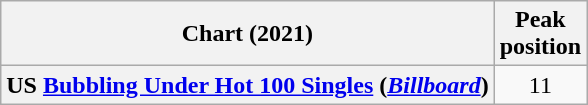<table class="wikitable sortable plainrowheaders" style="text-align:center">
<tr>
<th scope="col">Chart (2021)</th>
<th scope="col">Peak<br>position</th>
</tr>
<tr>
<th scope="row">US <a href='#'>Bubbling Under Hot 100 Singles</a> (<em><a href='#'>Billboard</a></em>)</th>
<td>11</td>
</tr>
</table>
